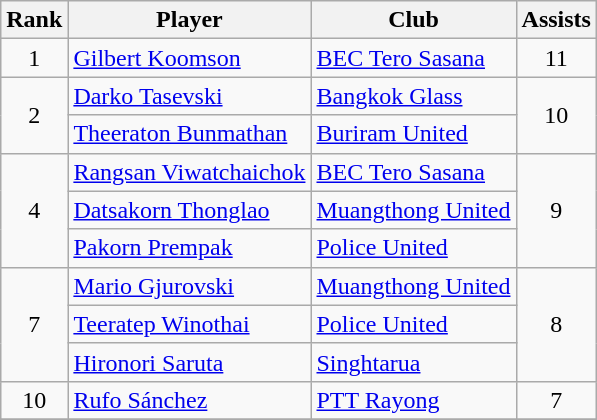<table class="wikitable" style="text-align:center">
<tr>
<th>Rank</th>
<th>Player</th>
<th>Club</th>
<th>Assists</th>
</tr>
<tr>
<td>1</td>
<td align="left"> <a href='#'>Gilbert Koomson</a></td>
<td align="left"><a href='#'>BEC Tero Sasana</a></td>
<td>11</td>
</tr>
<tr>
<td rowspan="2">2</td>
<td align="left"> <a href='#'>Darko Tasevski</a></td>
<td align="left"><a href='#'>Bangkok Glass</a></td>
<td rowspan="2">10</td>
</tr>
<tr>
<td align="left"> <a href='#'>Theeraton Bunmathan</a></td>
<td align="left"><a href='#'>Buriram United</a></td>
</tr>
<tr>
<td rowspan="3">4</td>
<td align="left"> <a href='#'>Rangsan Viwatchaichok</a></td>
<td align="left"><a href='#'>BEC Tero Sasana</a></td>
<td rowspan="3">9</td>
</tr>
<tr>
<td align="left"> <a href='#'>Datsakorn Thonglao</a></td>
<td align="left"><a href='#'>Muangthong United</a></td>
</tr>
<tr>
<td align="left"> <a href='#'>Pakorn Prempak</a></td>
<td align="left"><a href='#'>Police United</a></td>
</tr>
<tr>
<td rowspan="3">7</td>
<td align="left"> <a href='#'>Mario Gjurovski</a></td>
<td align="left"><a href='#'>Muangthong United</a></td>
<td rowspan="3">8</td>
</tr>
<tr>
<td align="left"> <a href='#'>Teeratep Winothai</a></td>
<td align="left"><a href='#'>Police United</a></td>
</tr>
<tr>
<td align="left"> <a href='#'>Hironori Saruta</a></td>
<td align="left"><a href='#'>Singhtarua</a></td>
</tr>
<tr>
<td>10</td>
<td align="left"> <a href='#'>Rufo Sánchez</a></td>
<td align="left"><a href='#'>PTT Rayong</a></td>
<td>7</td>
</tr>
<tr>
</tr>
</table>
